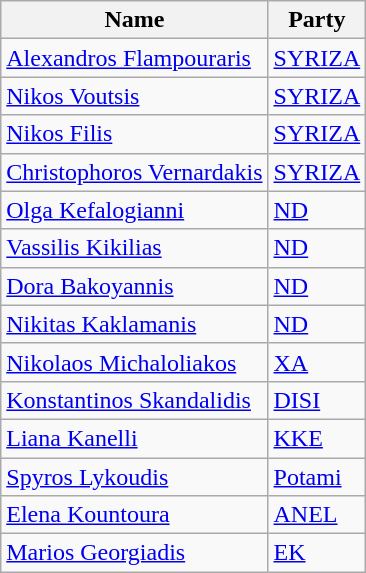<table class="wikitable sortable" border="1">
<tr>
<th>Name</th>
<th>Party</th>
</tr>
<tr>
<td data-sort-value="Flampouraris, Alexandros"><a href='#'>Alexandros Flampouraris</a></td>
<td><a href='#'>SYRIZA</a></td>
</tr>
<tr>
<td data-sort-value="Voutsis"><a href='#'>Nikos Voutsis</a></td>
<td><a href='#'>SYRIZA</a></td>
</tr>
<tr>
<td data-sort-value="Filis"><a href='#'>Nikos Filis</a></td>
<td><a href='#'>SYRIZA</a></td>
</tr>
<tr>
<td data-sort-value="Vernardakis"><a href='#'>Christophoros Vernardakis</a></td>
<td><a href='#'>SYRIZA</a></td>
</tr>
<tr>
<td data-sort-value="Kefalogianni"><a href='#'>Olga Kefalogianni</a></td>
<td><a href='#'>ND</a></td>
</tr>
<tr>
<td data-sort-value="Kikilias"><a href='#'>Vassilis Kikilias</a></td>
<td><a href='#'>ND</a></td>
</tr>
<tr>
<td data-sort-value="Bacoyannis"><a href='#'>Dora Bakoyannis</a></td>
<td><a href='#'>ND</a></td>
</tr>
<tr>
<td data-sort-value="Kaklamanis"><a href='#'>Nikitas Kaklamanis</a></td>
<td><a href='#'>ND</a></td>
</tr>
<tr>
<td data-sort-value="Michaloliakos"><a href='#'>Nikolaos Michaloliakos</a></td>
<td><a href='#'>XA</a></td>
</tr>
<tr>
<td data-sort-value="Skandalidis"><a href='#'>Konstantinos Skandalidis</a></td>
<td><a href='#'>DISI</a></td>
</tr>
<tr>
<td data-sort-value="Kanelli"><a href='#'>Liana Kanelli</a></td>
<td><a href='#'>KKE</a></td>
</tr>
<tr>
<td data-sort-value="Lykoudis"><a href='#'>Spyros Lykoudis</a></td>
<td><a href='#'>Potami</a></td>
</tr>
<tr>
<td data-sort-value="Kountoura"><a href='#'>Elena Kountoura</a></td>
<td><a href='#'>ANEL</a></td>
</tr>
<tr>
<td data-sort-value="Georgiadis"><a href='#'>Marios Georgiadis</a></td>
<td><a href='#'>EK</a></td>
</tr>
</table>
